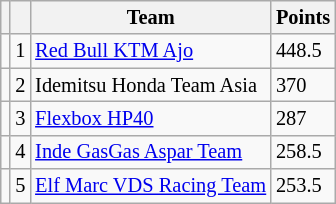<table class="wikitable" style="font-size: 85%;">
<tr>
<th></th>
<th></th>
<th>Team</th>
<th>Points</th>
</tr>
<tr>
<td></td>
<td align=center>1</td>
<td> <a href='#'>Red Bull KTM Ajo</a></td>
<td align=left>448.5</td>
</tr>
<tr>
<td></td>
<td align=center>2</td>
<td> Idemitsu Honda Team Asia</td>
<td align=left>370</td>
</tr>
<tr>
<td></td>
<td align=center>3</td>
<td> <a href='#'>Flexbox HP40</a></td>
<td align=left>287</td>
</tr>
<tr>
<td></td>
<td align=center>4</td>
<td> <a href='#'>Inde GasGas Aspar Team</a></td>
<td align=left>258.5</td>
</tr>
<tr>
<td></td>
<td align=center>5</td>
<td> <a href='#'>Elf Marc VDS Racing Team</a></td>
<td align=left>253.5</td>
</tr>
</table>
